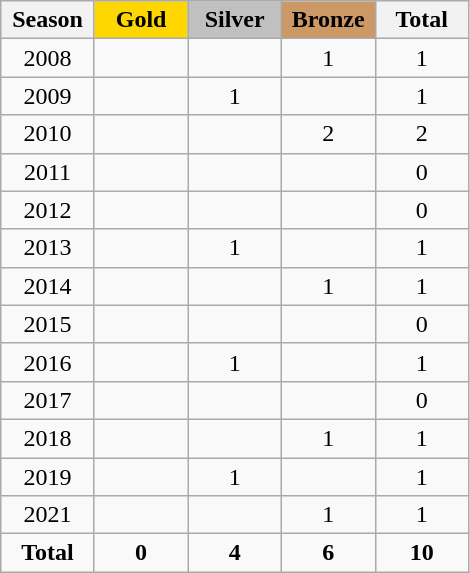<table class="wikitable" style="text-align:center;">
<tr>
<th width="55">Season</th>
<th width="55" style="background: gold;">Gold</th>
<th width="55" style="background: silver;">Silver</th>
<th width="55" style="background: #cc9966;">Bronze</th>
<th width="55">Total</th>
</tr>
<tr>
<td>2008</td>
<td></td>
<td></td>
<td>1</td>
<td>1</td>
</tr>
<tr>
<td>2009</td>
<td></td>
<td>1</td>
<td></td>
<td>1</td>
</tr>
<tr>
<td>2010</td>
<td></td>
<td></td>
<td>2</td>
<td>2</td>
</tr>
<tr>
<td>2011</td>
<td></td>
<td></td>
<td></td>
<td>0</td>
</tr>
<tr>
<td>2012</td>
<td></td>
<td></td>
<td></td>
<td>0</td>
</tr>
<tr>
<td>2013</td>
<td></td>
<td>1</td>
<td></td>
<td>1</td>
</tr>
<tr>
<td>2014</td>
<td></td>
<td></td>
<td>1</td>
<td>1</td>
</tr>
<tr>
<td>2015</td>
<td></td>
<td></td>
<td></td>
<td>0</td>
</tr>
<tr>
<td>2016</td>
<td></td>
<td>1</td>
<td></td>
<td>1</td>
</tr>
<tr>
<td>2017</td>
<td></td>
<td></td>
<td></td>
<td>0</td>
</tr>
<tr>
<td>2018</td>
<td></td>
<td></td>
<td>1</td>
<td>1</td>
</tr>
<tr>
<td>2019</td>
<td></td>
<td>1</td>
<td></td>
<td>1</td>
</tr>
<tr>
<td>2021</td>
<td></td>
<td></td>
<td>1</td>
<td>1</td>
</tr>
<tr>
<td><strong>Total</strong></td>
<td><strong>0</strong></td>
<td><strong>4</strong></td>
<td><strong>6</strong></td>
<td><strong>10</strong></td>
</tr>
</table>
